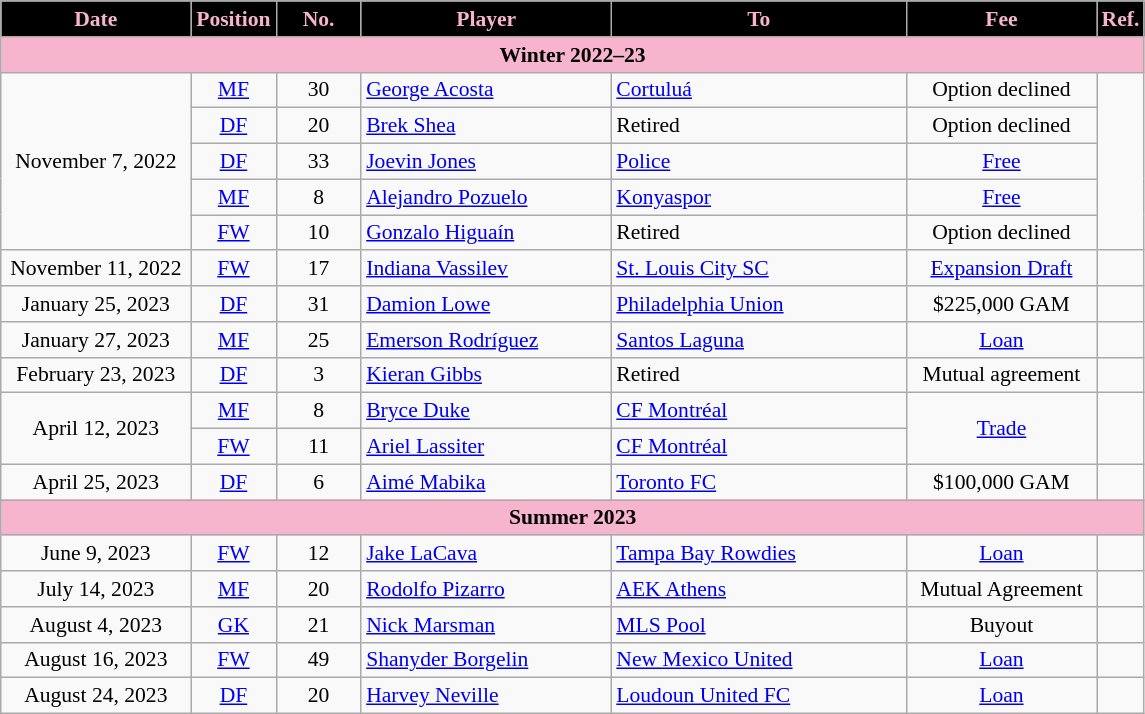<table class="wikitable nowrap"  style="text-align:center; font-size:90%; ">
<tr>
<th style="background:#000000; color:#F7B5CD; width:120px;">Date</th>
<th style="background:#000000; color:#F7B5CD; width:50px;">Position</th>
<th style="background:#000000; color:#F7B5CD; width:50px;">No.</th>
<th style="background:#000000; color:#F7B5CD; width:160px;">Player</th>
<th style="background:#000000; color:#F7B5CD; width:190px;">To</th>
<th style="background:#000000; color:#F7B5CD; width:120px;">Fee</th>
<th style="background:#000000; color:#F7B5CD; width:25px;">Ref.</th>
</tr>
<tr>
<th colspan="7" style="background:#F7B5CD; color:#000000; width:125px;">Winter 2022–23</th>
</tr>
<tr>
<td rowspan="5">November 7, 2022</td>
<td><a href='#'>MF</a></td>
<td>30</td>
<td style="text-align:left"> <a href='#'>George Acosta</a></td>
<td style="text-align:left"> <a href='#'>Cortuluá</a></td>
<td>Option declined</td>
<td rowspan="5"></td>
</tr>
<tr>
<td><a href='#'>DF</a></td>
<td>20</td>
<td style="text-align:left"> <a href='#'>Brek Shea</a></td>
<td style="text-align:left">Retired</td>
<td>Option declined</td>
</tr>
<tr>
<td><a href='#'>DF</a></td>
<td>33</td>
<td style="text-align:left"> <a href='#'>Joevin Jones</a></td>
<td style="text-align:left"> <a href='#'>Police</a></td>
<td><a href='#'>Free</a></td>
</tr>
<tr>
<td><a href='#'>MF</a></td>
<td>8</td>
<td style="text-align:left"> <a href='#'>Alejandro Pozuelo</a></td>
<td style="text-align:left"> <a href='#'>Konyaspor</a></td>
<td><a href='#'>Free</a></td>
</tr>
<tr>
<td><a href='#'>FW</a></td>
<td>10</td>
<td style="text-align:left"> <a href='#'>Gonzalo Higuaín</a></td>
<td style="text-align:left">Retired</td>
<td>Option declined</td>
</tr>
<tr>
<td>November 11, 2022</td>
<td><a href='#'>FW</a></td>
<td>17</td>
<td style="text-align:left"> <a href='#'>Indiana Vassilev</a></td>
<td style="text-align:left"> <a href='#'>St. Louis City SC</a></td>
<td><a href='#'>Expansion Draft</a></td>
<td></td>
</tr>
<tr>
<td>January 25, 2023</td>
<td><a href='#'>DF</a></td>
<td>31</td>
<td style="text-align:left"> <a href='#'>Damion Lowe</a></td>
<td style="text-align:left"> <a href='#'>Philadelphia Union</a></td>
<td>$225,000 GAM</td>
<td></td>
</tr>
<tr>
<td>January 27, 2023</td>
<td><a href='#'>MF</a></td>
<td>25</td>
<td style="text-align:left"> <a href='#'>Emerson Rodríguez</a></td>
<td style="text-align:left"> <a href='#'>Santos Laguna</a></td>
<td><a href='#'>Loan</a></td>
<td></td>
</tr>
<tr>
<td>February 23, 2023</td>
<td><a href='#'>DF</a></td>
<td>3</td>
<td style="text-align:left"> <a href='#'>Kieran Gibbs</a></td>
<td style="text-align:left">Retired</td>
<td>Mutual agreement</td>
<td></td>
</tr>
<tr>
<td rowspan="2">April 12, 2023</td>
<td><a href='#'>MF</a></td>
<td>8</td>
<td style="text-align:left"> <a href='#'>Bryce Duke</a></td>
<td style="text-align:left"> <a href='#'>CF Montréal</a></td>
<td rowspan="2"><a href='#'>Trade</a></td>
<td rowspan="2"></td>
</tr>
<tr>
<td><a href='#'>FW</a></td>
<td>11</td>
<td style="text-align:left"> <a href='#'>Ariel Lassiter</a></td>
<td style="text-align:left"> <a href='#'>CF Montréal</a></td>
</tr>
<tr>
<td>April 25, 2023</td>
<td><a href='#'>DF</a></td>
<td>6</td>
<td style="text-align:left"> <a href='#'>Aimé Mabika</a></td>
<td style="text-align:left"> <a href='#'>Toronto FC</a></td>
<td>$100,000 GAM</td>
<td></td>
</tr>
<tr>
<th colspan="7" style="background:#F7B5CD; color:#000000; width:125px;">Summer 2023</th>
</tr>
<tr>
<td>June 9, 2023</td>
<td><a href='#'>FW</a></td>
<td>12</td>
<td style="text-align:left"> <a href='#'>Jake LaCava</a></td>
<td style="text-align:left"> <a href='#'>Tampa Bay Rowdies</a></td>
<td><a href='#'>Loan</a></td>
<td></td>
</tr>
<tr>
<td>July 14, 2023</td>
<td><a href='#'>MF</a></td>
<td>20</td>
<td style="text-align:left"> <a href='#'>Rodolfo Pizarro</a></td>
<td style="text-align:left"> <a href='#'>AEK Athens</a></td>
<td>Mutual Agreement</td>
<td></td>
</tr>
<tr>
<td>August 4, 2023</td>
<td><a href='#'>GK</a></td>
<td>21</td>
<td style="text-align:left"> <a href='#'>Nick Marsman</a></td>
<td style="text-align:left"><a href='#'>MLS Pool</a></td>
<td>Buyout</td>
<td></td>
</tr>
<tr>
<td>August 16, 2023</td>
<td><a href='#'>FW</a></td>
<td>49</td>
<td style="text-align:left"> <a href='#'>Shanyder Borgelin</a></td>
<td style="text-align:left"> <a href='#'>New Mexico United</a></td>
<td><a href='#'>Loan</a></td>
<td></td>
</tr>
<tr>
<td>August 24, 2023</td>
<td><a href='#'>DF</a></td>
<td>20</td>
<td style="text-align:left"> <a href='#'>Harvey Neville</a></td>
<td style="text-align:left"> <a href='#'>Loudoun United FC</a></td>
<td><a href='#'>Loan</a></td>
<td></td>
</tr>
</table>
